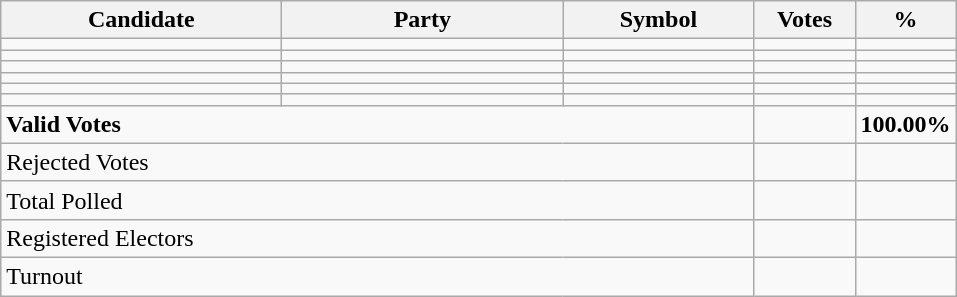<table class="wikitable" border="1" style="text-align:right;">
<tr>
<th align=left width="180">Candidate</th>
<th align=left width="180">Party</th>
<th align=left width="120">Symbol</th>
<th align=left width="60">Votes</th>
<th align=left width="60">%</th>
</tr>
<tr>
<td align=left></td>
<td align=left></td>
<td></td>
<td></td>
<td></td>
</tr>
<tr>
<td align=left></td>
<td align=left></td>
<td></td>
<td></td>
<td></td>
</tr>
<tr>
<td align=left></td>
<td align=left></td>
<td></td>
<td></td>
<td></td>
</tr>
<tr>
<td align=left></td>
<td align=left></td>
<td></td>
<td></td>
<td></td>
</tr>
<tr>
<td align=left></td>
<td align=left></td>
<td></td>
<td></td>
<td></td>
</tr>
<tr>
<td align=left></td>
<td align=left></td>
<td></td>
<td></td>
<td></td>
</tr>
<tr>
<td align=left colspan=3><strong>Valid Votes</strong></td>
<td><strong> </strong></td>
<td><strong>100.00%</strong></td>
</tr>
<tr>
<td align=left colspan=3>Rejected Votes</td>
<td></td>
<td></td>
</tr>
<tr>
<td align=left colspan=3>Total Polled</td>
<td></td>
<td></td>
</tr>
<tr>
<td align=left colspan=3>Registered Electors</td>
<td></td>
<td></td>
</tr>
<tr>
<td align=left colspan=3>Turnout</td>
<td></td>
</tr>
</table>
